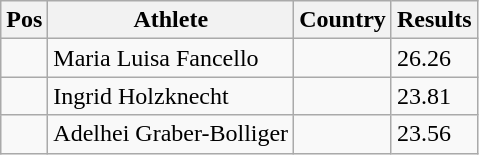<table class="wikitable">
<tr>
<th>Pos</th>
<th>Athlete</th>
<th>Country</th>
<th>Results</th>
</tr>
<tr>
<td align="center"></td>
<td>Maria Luisa Fancello</td>
<td></td>
<td>26.26</td>
</tr>
<tr>
<td align="center"></td>
<td>Ingrid Holzknecht</td>
<td></td>
<td>23.81</td>
</tr>
<tr>
<td align="center"></td>
<td>Adelhei Graber-Bolliger</td>
<td></td>
<td>23.56</td>
</tr>
</table>
